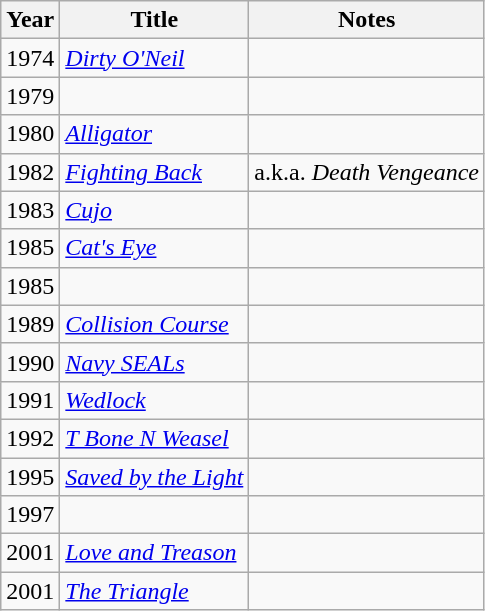<table class="wikitable sortable">
<tr>
<th>Year</th>
<th>Title</th>
<th>Notes</th>
</tr>
<tr>
<td>1974</td>
<td><em><a href='#'>Dirty O'Neil</a></em></td>
<td></td>
</tr>
<tr>
<td>1979</td>
<td><em></em></td>
<td></td>
</tr>
<tr>
<td>1980</td>
<td><em><a href='#'>Alligator</a></em></td>
<td></td>
</tr>
<tr>
<td>1982</td>
<td><em><a href='#'>Fighting Back</a></em></td>
<td>a.k.a. <em>Death Vengeance</em></td>
</tr>
<tr>
<td>1983</td>
<td><em><a href='#'>Cujo</a></em></td>
<td></td>
</tr>
<tr>
<td>1985</td>
<td><em><a href='#'>Cat's Eye</a></em></td>
<td></td>
</tr>
<tr>
<td>1985</td>
<td><em></em></td>
<td></td>
</tr>
<tr>
<td>1989</td>
<td><em><a href='#'>Collision Course</a></em></td>
<td></td>
</tr>
<tr>
<td>1990</td>
<td><em><a href='#'>Navy SEALs</a></em></td>
<td></td>
</tr>
<tr>
<td>1991</td>
<td><em><a href='#'>Wedlock</a></em></td>
<td></td>
</tr>
<tr>
<td>1992</td>
<td><em><a href='#'>T Bone N Weasel</a></em></td>
<td></td>
</tr>
<tr>
<td>1995</td>
<td><em><a href='#'>Saved by the Light</a></em></td>
<td></td>
</tr>
<tr>
<td>1997</td>
<td><em></em></td>
<td></td>
</tr>
<tr>
<td>2001</td>
<td><em><a href='#'>Love and Treason</a></em></td>
<td></td>
</tr>
<tr>
<td>2001</td>
<td><em><a href='#'>The Triangle</a></em></td>
<td></td>
</tr>
</table>
